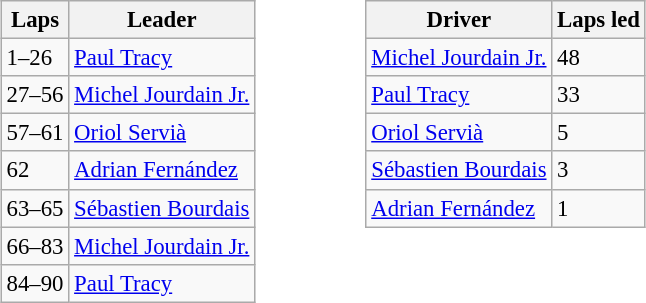<table>
<tr>
<td valign="top"><br><table class="wikitable" style="font-size:95%;">
<tr>
<th>Laps</th>
<th>Leader</th>
</tr>
<tr>
<td>1–26</td>
<td><a href='#'>Paul Tracy</a></td>
</tr>
<tr>
<td>27–56</td>
<td><a href='#'>Michel Jourdain Jr.</a></td>
</tr>
<tr>
<td>57–61</td>
<td><a href='#'>Oriol Servià</a></td>
</tr>
<tr>
<td>62</td>
<td><a href='#'>Adrian Fernández</a></td>
</tr>
<tr>
<td>63–65</td>
<td><a href='#'>Sébastien Bourdais</a></td>
</tr>
<tr>
<td>66–83</td>
<td><a href='#'>Michel Jourdain Jr.</a></td>
</tr>
<tr>
<td>84–90</td>
<td><a href='#'>Paul Tracy</a></td>
</tr>
</table>
</td>
<td width="50"> </td>
<td valign="top"><br><table class="wikitable" style="font-size:95%;">
<tr>
<th>Driver</th>
<th>Laps led</th>
</tr>
<tr>
<td><a href='#'>Michel Jourdain Jr.</a></td>
<td>48</td>
</tr>
<tr>
<td><a href='#'>Paul Tracy</a></td>
<td>33</td>
</tr>
<tr>
<td><a href='#'>Oriol Servià</a></td>
<td>5</td>
</tr>
<tr>
<td><a href='#'>Sébastien Bourdais</a></td>
<td>3</td>
</tr>
<tr>
<td><a href='#'>Adrian Fernández</a></td>
<td>1</td>
</tr>
</table>
</td>
</tr>
</table>
